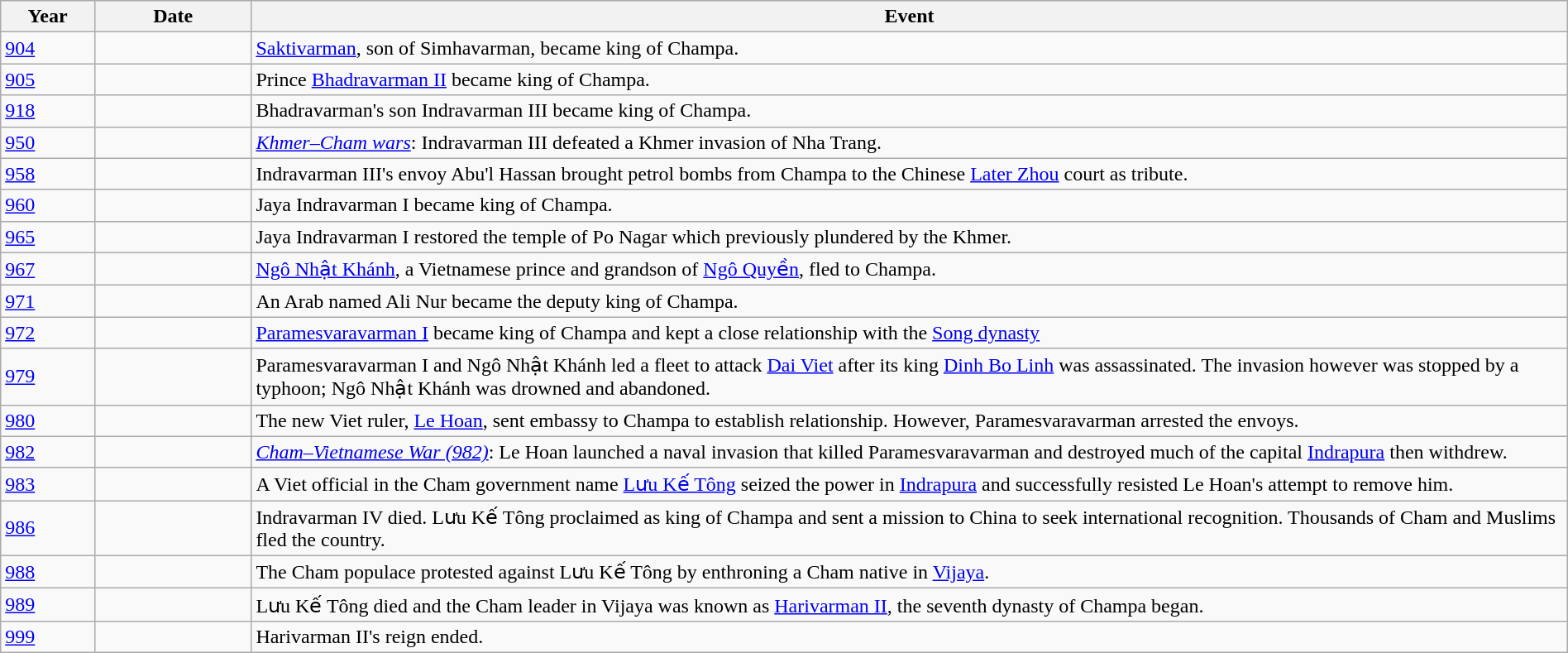<table class="wikitable" width="100%">
<tr>
<th style="width:6%">Year</th>
<th style="width:10%">Date</th>
<th>Event</th>
</tr>
<tr>
<td><a href='#'>904</a></td>
<td></td>
<td><a href='#'>Saktivarman</a>, son of Simhavarman, became king of Champa.</td>
</tr>
<tr>
<td><a href='#'>905</a></td>
<td></td>
<td>Prince <a href='#'>Bhadravarman II</a> became king of Champa.</td>
</tr>
<tr>
<td><a href='#'>918</a></td>
<td></td>
<td>Bhadravarman's son Indravarman III became king of Champa.</td>
</tr>
<tr>
<td><a href='#'>950</a></td>
<td></td>
<td><em><a href='#'>Khmer–Cham wars</a></em>: Indravarman III defeated a Khmer invasion of Nha Trang.</td>
</tr>
<tr>
<td><a href='#'>958</a></td>
<td></td>
<td>Indravarman III's envoy Abu'l Hassan brought petrol bombs from Champa to the Chinese <a href='#'>Later Zhou</a> court as tribute.</td>
</tr>
<tr>
<td><a href='#'>960</a></td>
<td></td>
<td>Jaya Indravarman I became king of Champa.</td>
</tr>
<tr>
<td><a href='#'>965</a></td>
<td></td>
<td>Jaya Indravarman I restored the temple of Po Nagar which previously plundered by the Khmer.</td>
</tr>
<tr>
<td><a href='#'>967</a></td>
<td></td>
<td><a href='#'>Ngô Nhật Khánh</a>, a Vietnamese prince and grandson of <a href='#'>Ngô Quyền</a>, fled to Champa.</td>
</tr>
<tr>
<td><a href='#'>971</a></td>
<td></td>
<td>An Arab named Ali Nur became the deputy king of Champa.</td>
</tr>
<tr>
<td><a href='#'>972</a></td>
<td></td>
<td><a href='#'>Paramesvaravarman I</a> became king of Champa and kept a close relationship with the <a href='#'>Song dynasty</a></td>
</tr>
<tr>
<td><a href='#'>979</a></td>
<td></td>
<td>Paramesvaravarman I and Ngô Nhật Khánh led a fleet to attack <a href='#'>Dai Viet</a> after its king <a href='#'>Dinh Bo Linh</a> was assassinated. The invasion however was stopped by a typhoon; Ngô Nhật Khánh was drowned and abandoned.</td>
</tr>
<tr>
<td><a href='#'>980</a></td>
<td></td>
<td>The new Viet ruler, <a href='#'>Le Hoan</a>, sent embassy to Champa to establish relationship. However, Paramesvaravarman arrested the envoys.</td>
</tr>
<tr>
<td><a href='#'>982</a></td>
<td></td>
<td><em><a href='#'>Cham–Vietnamese War (982)</a></em>: Le Hoan launched a naval invasion that killed Paramesvaravarman and destroyed much of the capital <a href='#'>Indrapura</a> then withdrew.</td>
</tr>
<tr>
<td><a href='#'>983</a></td>
<td></td>
<td>A Viet official in the Cham government name <a href='#'>Lưu Kế Tông</a> seized the power in <a href='#'>Indrapura</a> and successfully resisted Le Hoan's attempt to remove him.</td>
</tr>
<tr>
<td><a href='#'>986</a></td>
<td></td>
<td>Indravarman IV died. Lưu Kế Tông proclaimed as king of Champa and sent a mission to China to seek international recognition. Thousands of Cham and Muslims fled the country.</td>
</tr>
<tr>
<td><a href='#'>988</a></td>
<td></td>
<td>The Cham populace protested against Lưu Kế Tông by enthroning a Cham native in <a href='#'>Vijaya</a>.</td>
</tr>
<tr>
<td><a href='#'>989</a></td>
<td></td>
<td>Lưu Kế Tông died and the Cham leader in Vijaya was known as <a href='#'>Harivarman II</a>, the seventh dynasty of Champa began.</td>
</tr>
<tr>
<td><a href='#'>999</a></td>
<td></td>
<td>Harivarman II's reign ended.</td>
</tr>
</table>
